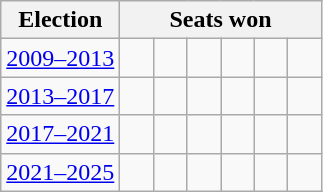<table class="wikitable">
<tr>
<th>Election</th>
<th colspan=6>Seats won</th>
</tr>
<tr>
<td><a href='#'>2009–2013</a></td>
<td width=15 > </td>
<td width=15 > </td>
<td width=15 > </td>
<td width=15 > </td>
<td width=15 > </td>
<td width=15 > </td>
</tr>
<tr>
<td><a href='#'>2013–2017</a></td>
<td width=15 > </td>
<td width=15 > </td>
<td width=15 > </td>
<td width=15 > </td>
<td width=15 > </td>
<td width=15 > </td>
</tr>
<tr>
<td><a href='#'>2017–2021</a></td>
<td width=15 > </td>
<td width=15 > </td>
<td width=15 > </td>
<td width=15 > </td>
<td width=15 > </td>
<td width=15 > </td>
</tr>
<tr>
<td><a href='#'>2021–2025</a></td>
<td width=15 > </td>
<td width=15 > </td>
<td width=15 > </td>
<td width=15 > </td>
<td width=15 > </td>
<td width=15 > </td>
</tr>
</table>
